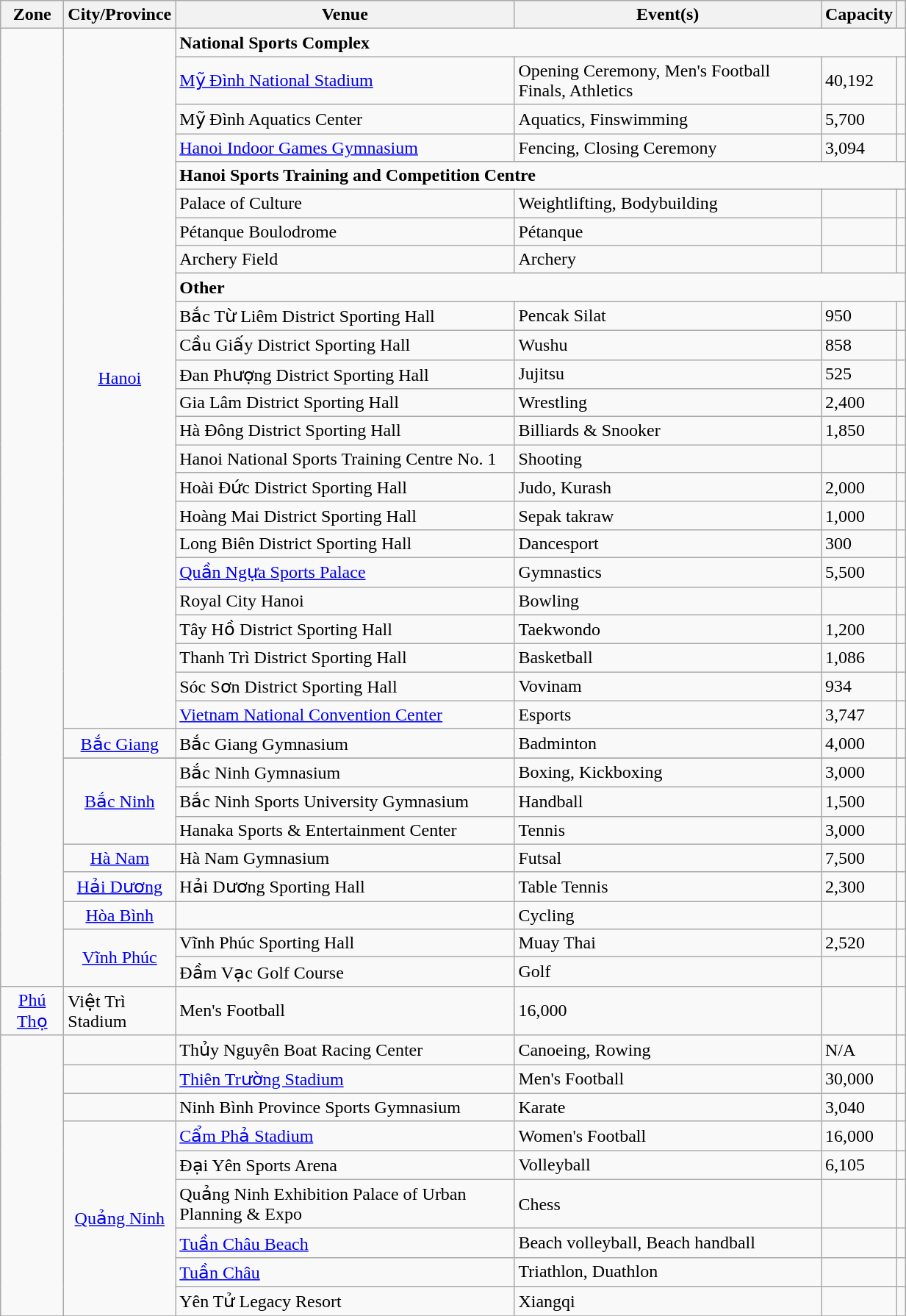<table class="wikitable" style="width: 65%">
<tr>
<th width="50px">Zone</th>
<th width="80px">City/Province</th>
<th>Venue</th>
<th>Event(s)</th>
<th>Capacity</th>
<th></th>
</tr>
<tr>
<td rowspan="34" align="center"></td>
<td rowspan="24" align="center"><a href='#'>Hanoi</a></td>
<td colspan="4"><strong>National Sports Complex</strong></td>
</tr>
<tr>
<td><a href='#'>Mỹ Đình National Stadium</a></td>
<td>Opening Ceremony, Men's Football Finals, Athletics</td>
<td>40,192</td>
<td></td>
</tr>
<tr>
<td>Mỹ Đình Aquatics Center</td>
<td>Aquatics, Finswimming</td>
<td>5,700</td>
<td></td>
</tr>
<tr>
<td><a href='#'>Hanoi Indoor Games Gymnasium</a></td>
<td>Fencing, Closing Ceremony</td>
<td>3,094</td>
<td></td>
</tr>
<tr>
<td colspan="4"><strong>Hanoi Sports Training and Competition Centre</strong></td>
</tr>
<tr>
<td>Palace of Culture</td>
<td>Weightlifting, Bodybuilding</td>
<td></td>
<td></td>
</tr>
<tr>
<td>Pétanque Boulodrome</td>
<td>Pétanque</td>
<td></td>
<td></td>
</tr>
<tr>
<td>Archery Field</td>
<td>Archery</td>
<td></td>
<td></td>
</tr>
<tr>
<td colspan="4"><strong>Other</strong></td>
</tr>
<tr>
<td>Bắc Từ Liêm District Sporting Hall</td>
<td>Pencak Silat</td>
<td>950</td>
<td></td>
</tr>
<tr>
<td>Cầu Giấy District Sporting Hall</td>
<td>Wushu</td>
<td>858</td>
<td></td>
</tr>
<tr>
<td>Đan Phượng District Sporting Hall</td>
<td>Jujitsu</td>
<td>525</td>
<td></td>
</tr>
<tr>
<td>Gia Lâm District Sporting Hall</td>
<td>Wrestling</td>
<td>2,400</td>
<td></td>
</tr>
<tr>
<td>Hà Đông District Sporting Hall</td>
<td>Billiards & Snooker</td>
<td>1,850</td>
<td></td>
</tr>
<tr>
<td>Hanoi National Sports Training Centre No. 1</td>
<td>Shooting</td>
<td></td>
<td></td>
</tr>
<tr>
<td>Hoài Đức District Sporting Hall</td>
<td>Judo, Kurash</td>
<td>2,000</td>
<td></td>
</tr>
<tr>
<td>Hoàng Mai District Sporting Hall</td>
<td>Sepak takraw</td>
<td>1,000</td>
<td></td>
</tr>
<tr>
<td>Long Biên District Sporting Hall</td>
<td>Dancesport</td>
<td>300</td>
<td></td>
</tr>
<tr>
<td><a href='#'>Quần Ngựa Sports Palace</a></td>
<td>Gymnastics</td>
<td>5,500</td>
<td></td>
</tr>
<tr>
<td>Royal City Hanoi</td>
<td>Bowling</td>
<td></td>
<td></td>
</tr>
<tr>
<td>Tây Hồ District Sporting Hall</td>
<td>Taekwondo</td>
<td>1,200</td>
<td></td>
</tr>
<tr>
<td>Thanh Trì District Sporting Hall</td>
<td>Basketball</td>
<td>1,086</td>
<td></td>
</tr>
<tr>
<td>Sóc Sơn District Sporting Hall</td>
<td>Vovinam</td>
<td>934</td>
<td></td>
</tr>
<tr>
<td><a href='#'>Vietnam National Convention Center</a></td>
<td>Esports</td>
<td>3,747</td>
<td></td>
</tr>
<tr>
<td align="center"><a href='#'>Bắc Giang</a></td>
<td>Bắc Giang Gymnasium</td>
<td>Badminton</td>
<td>4,000</td>
<td></td>
</tr>
<tr>
</tr>
<tr>
<td rowspan="3" align="center"><a href='#'>Bắc Ninh</a></td>
<td>Bắc Ninh Gymnasium</td>
<td>Boxing, Kickboxing</td>
<td>3,000</td>
<td></td>
</tr>
<tr>
<td>Bắc Ninh Sports University Gymnasium</td>
<td>Handball</td>
<td>1,500</td>
<td></td>
</tr>
<tr>
<td>Hanaka Sports & Entertainment Center</td>
<td>Tennis</td>
<td>3,000</td>
<td></td>
</tr>
<tr>
<td align="center" align="center"><a href='#'>Hà Nam</a></td>
<td>Hà Nam Gymnasium</td>
<td>Futsal</td>
<td>7,500</td>
<td></td>
</tr>
<tr>
<td align="center"><a href='#'>Hải Dương</a></td>
<td>Hải Dương Sporting Hall</td>
<td>Table Tennis</td>
<td>2,300</td>
<td></td>
</tr>
<tr>
<td align="center"><a href='#'>Hòa Bình</a></td>
<td></td>
<td>Cycling</td>
<td></td>
<td></td>
</tr>
<tr>
<td rowspan="2" align="center"><a href='#'>Vĩnh Phúc</a></td>
<td>Vĩnh Phúc Sporting Hall</td>
<td>Muay Thai</td>
<td>2,520</td>
<td></td>
</tr>
<tr>
<td>Đầm Vạc Golf Course</td>
<td>Golf</td>
<td></td>
<td></td>
</tr>
<tr>
<td align="center"><a href='#'>Phú Thọ</a></td>
<td>Việt Trì Stadium</td>
<td>Men's Football</td>
<td>16,000</td>
<td></td>
</tr>
<tr>
<td rowspan="9" align="center"></td>
<td></td>
<td>Thủy Nguyên Boat Racing Center</td>
<td>Canoeing, Rowing</td>
<td>N/A</td>
<td></td>
</tr>
<tr>
<td></td>
<td><a href='#'>Thiên Trường Stadium</a></td>
<td>Men's Football</td>
<td>30,000</td>
<td></td>
</tr>
<tr>
<td></td>
<td>Ninh Bình Province Sports Gymnasium</td>
<td>Karate</td>
<td>3,040</td>
<td></td>
</tr>
<tr>
<td rowspan="6" align="center"><a href='#'>Quảng Ninh</a></td>
<td><a href='#'>Cẩm Phả Stadium</a></td>
<td>Women's Football</td>
<td>16,000</td>
<td></td>
</tr>
<tr>
<td>Đại Yên Sports Arena</td>
<td>Volleyball</td>
<td>6,105</td>
<td></td>
</tr>
<tr>
<td>Quảng Ninh Exhibition Palace of Urban Planning & Expo</td>
<td>Chess</td>
<td></td>
<td></td>
</tr>
<tr>
<td><a href='#'>Tuần Châu Beach</a></td>
<td>Beach volleyball, Beach handball</td>
<td></td>
<td></td>
</tr>
<tr>
<td><a href='#'>Tuần Châu</a></td>
<td>Triathlon, Duathlon</td>
<td></td>
<td></td>
</tr>
<tr>
<td>Yên Tử Legacy Resort</td>
<td>Xiangqi</td>
<td></td>
<td></td>
</tr>
<tr>
</tr>
</table>
